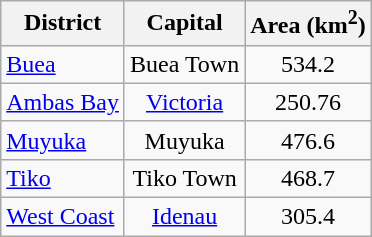<table class="wikitable sortable">
<tr>
<th align="left">District</th>
<th>Capital</th>
<th>Area (km<sup>2</sup>)</th>
</tr>
<tr>
<td align="left"><a href='#'>Buea</a></td>
<td align="center">Buea Town</td>
<td align="center">534.2</td>
</tr>
<tr>
<td align="left"><a href='#'>Ambas Bay</a></td>
<td align="center"><a href='#'>Victoria</a></td>
<td align="center">250.76</td>
</tr>
<tr>
<td align="left"><a href='#'>Muyuka</a></td>
<td align="center">Muyuka</td>
<td align="center">476.6</td>
</tr>
<tr>
<td align="left"><a href='#'>Tiko</a></td>
<td align="center">Tiko Town</td>
<td align="center">468.7</td>
</tr>
<tr>
<td align="left"><a href='#'>West Coast</a></td>
<td align="center"><a href='#'>Idenau</a></td>
<td align="center">305.4</td>
</tr>
</table>
